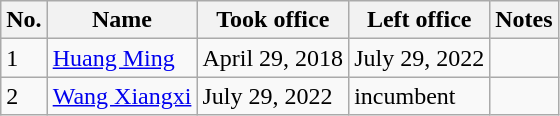<table class="wikitable">
<tr>
<th>No.</th>
<th>Name</th>
<th>Took office</th>
<th>Left office</th>
<th>Notes</th>
</tr>
<tr>
<td>1</td>
<td><a href='#'>Huang Ming</a></td>
<td>April 29, 2018</td>
<td>July 29, 2022</td>
<td></td>
</tr>
<tr>
<td>2</td>
<td><a href='#'>Wang Xiangxi</a></td>
<td>July 29, 2022</td>
<td>incumbent</td>
<td></td>
</tr>
</table>
